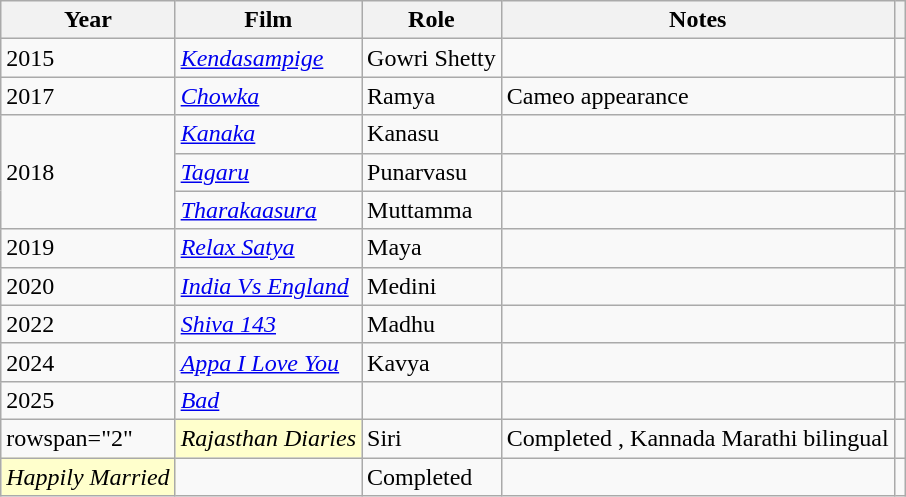<table class="wikitable sortable">
<tr>
<th>Year</th>
<th>Film</th>
<th>Role</th>
<th>Notes</th>
<th></th>
</tr>
<tr>
<td>2015</td>
<td><em><a href='#'>Kendasampige</a></em></td>
<td>Gowri Shetty</td>
<td></td>
<td></td>
</tr>
<tr>
<td>2017</td>
<td><em><a href='#'>Chowka</a></em></td>
<td>Ramya</td>
<td>Cameo appearance</td>
<td></td>
</tr>
<tr>
<td rowspan="3">2018</td>
<td><em><a href='#'>Kanaka</a></em></td>
<td>Kanasu</td>
<td></td>
<td></td>
</tr>
<tr>
<td><em><a href='#'>Tagaru</a></em></td>
<td>Punarvasu</td>
<td></td>
<td></td>
</tr>
<tr>
<td><em><a href='#'>Tharakaasura</a></em></td>
<td>Muttamma</td>
<td></td>
<td></td>
</tr>
<tr>
<td>2019</td>
<td><em><a href='#'>Relax Satya</a></em></td>
<td>Maya</td>
<td></td>
<td></td>
</tr>
<tr>
<td>2020</td>
<td><em><a href='#'>India Vs England</a></em></td>
<td>Medini</td>
<td></td>
<td></td>
</tr>
<tr>
<td>2022</td>
<td><em><a href='#'>Shiva 143</a></em></td>
<td>Madhu</td>
<td></td>
<td></td>
</tr>
<tr>
<td>2024</td>
<td><em><a href='#'>Appa I Love You</a></em></td>
<td>Kavya</td>
<td></td>
<td></td>
</tr>
<tr>
<td>2025</td>
<td><em><a href='#'>Bad</a></em></td>
<td></td>
<td></td>
<td></td>
</tr>
<tr>
<td>rowspan="2" </td>
<td style="background:#FFFFCC;"><em>Rajasthan Diaries</em></td>
<td>Siri</td>
<td>Completed , Kannada Marathi bilingual</td>
<td></td>
</tr>
<tr>
<td style="background:#FFFFCC;"><em>Happily Married</em></td>
<td></td>
<td>Completed</td>
<td></td>
</tr>
</table>
